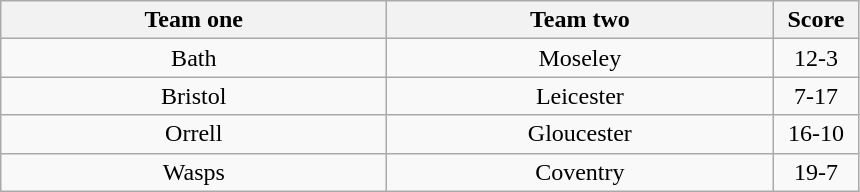<table class="wikitable" style="text-align: center">
<tr>
<th width=250>Team one</th>
<th width=250>Team two</th>
<th width=50>Score</th>
</tr>
<tr>
<td>Bath</td>
<td>Moseley</td>
<td>12-3</td>
</tr>
<tr>
<td>Bristol</td>
<td>Leicester</td>
<td>7-17</td>
</tr>
<tr>
<td>Orrell</td>
<td>Gloucester</td>
<td>16-10</td>
</tr>
<tr>
<td>Wasps</td>
<td>Coventry</td>
<td>19-7</td>
</tr>
</table>
